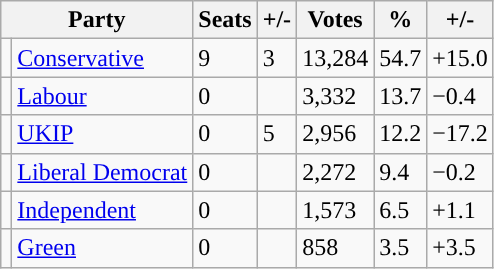<table class="wikitable">
<tr>
<th colspan="2">Party</th>
<th>Seats</th>
<th>+/-</th>
<th>Votes</th>
<th>%</th>
<th>+/-</th>
</tr>
<tr>
<td style="background-color: "></td>
<td><a href='#'>Conservative</a></td>
<td>9</td>
<td> 3</td>
<td>13,284</td>
<td>54.7</td>
<td><span>+15.0</span></td>
</tr>
<tr>
<td style="background-color: "></td>
<td><a href='#'>Labour</a></td>
<td>0</td>
<td></td>
<td>3,332</td>
<td>13.7</td>
<td><span>−0.4</span></td>
</tr>
<tr>
<td style="background-color: "></td>
<td><a href='#'>UKIP</a></td>
<td>0</td>
<td> 5</td>
<td>2,956</td>
<td>12.2</td>
<td><span>−17.2</span></td>
</tr>
<tr>
<td style="background-color: "></td>
<td><a href='#'>Liberal Democrat</a></td>
<td>0</td>
<td></td>
<td>2,272</td>
<td>9.4</td>
<td><span>−0.2</span></td>
</tr>
<tr>
<td style="background-color: "></td>
<td><a href='#'>Independent</a></td>
<td>0</td>
<td></td>
<td>1,573</td>
<td>6.5</td>
<td><span>+1.1</span></td>
</tr>
<tr>
<td style="background-color: "></td>
<td><a href='#'>Green</a></td>
<td>0</td>
<td></td>
<td>858</td>
<td>3.5</td>
<td><span>+3.5</span></td>
</tr>
</table>
